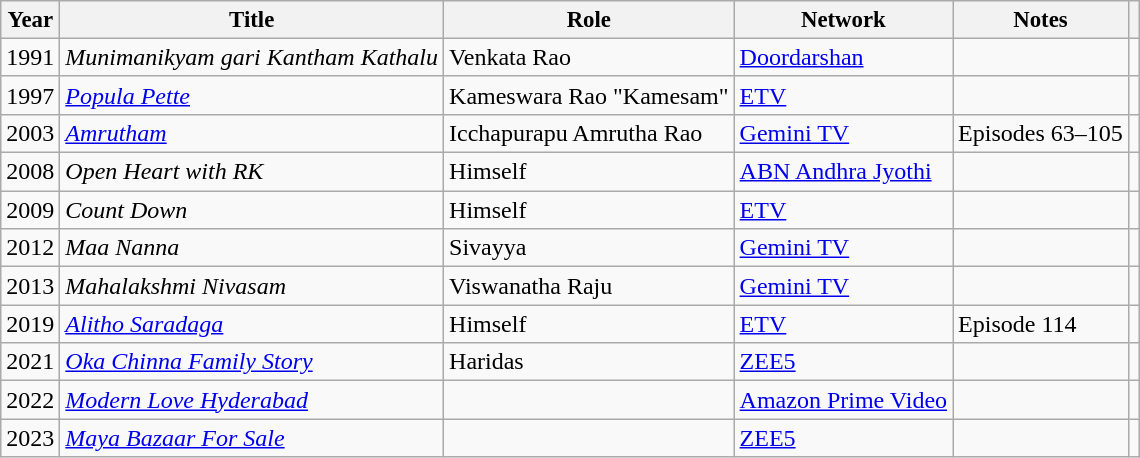<table class="wikitable sortable">
<tr style="text-align:center; font-size:95%;">
<th>Year</th>
<th>Title</th>
<th>Role</th>
<th>Network</th>
<th>Notes</th>
<th></th>
</tr>
<tr>
<td>1991</td>
<td><em>Munimanikyam gari Kantham Kathalu</em></td>
<td>Venkata Rao</td>
<td><a href='#'>Doordarshan</a></td>
<td></td>
<td></td>
</tr>
<tr>
<td>1997</td>
<td><em><a href='#'>Popula Pette</a></em></td>
<td>Kameswara Rao "Kamesam"</td>
<td><a href='#'>ETV</a></td>
<td></td>
<td></td>
</tr>
<tr>
<td>2003</td>
<td><a href='#'><em>Amrutham</em></a></td>
<td>Icchapurapu Amrutha Rao</td>
<td><a href='#'>Gemini TV</a></td>
<td>Episodes 63–105</td>
<td></td>
</tr>
<tr>
<td>2008</td>
<td><em>Open Heart with RK</em></td>
<td>Himself</td>
<td><a href='#'>ABN Andhra Jyothi</a></td>
<td></td>
<td></td>
</tr>
<tr>
<td>2009</td>
<td><em>Count Down</em></td>
<td>Himself</td>
<td><a href='#'>ETV</a></td>
<td></td>
<td></td>
</tr>
<tr>
<td>2012</td>
<td><em>Maa Nanna</em></td>
<td>Sivayya</td>
<td><a href='#'>Gemini TV</a></td>
<td></td>
<td></td>
</tr>
<tr>
<td>2013</td>
<td><em>Mahalakshmi Nivasam</em></td>
<td>Viswanatha Raju</td>
<td><a href='#'>Gemini TV</a></td>
<td></td>
<td></td>
</tr>
<tr>
<td>2019</td>
<td><em><a href='#'>Alitho Saradaga</a></em></td>
<td>Himself</td>
<td><a href='#'>ETV</a></td>
<td>Episode 114</td>
<td></td>
</tr>
<tr>
<td>2021</td>
<td><em><a href='#'>Oka Chinna Family Story</a></em></td>
<td>Haridas</td>
<td><a href='#'>ZEE5</a></td>
<td></td>
<td></td>
</tr>
<tr>
<td>2022</td>
<td><em><a href='#'>Modern Love Hyderabad</a></em></td>
<td></td>
<td><a href='#'>Amazon Prime Video</a></td>
<td></td>
</tr>
<tr>
<td>2023</td>
<td><em><a href='#'>Maya Bazaar For Sale</a></em></td>
<td></td>
<td><a href='#'>ZEE5</a></td>
<td></td>
<td></td>
</tr>
</table>
